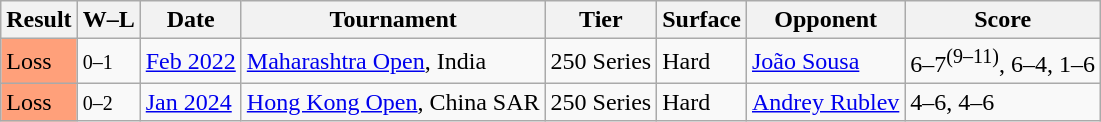<table class="sortable wikitable">
<tr>
<th>Result</th>
<th class="unsortable">W–L</th>
<th>Date</th>
<th>Tournament</th>
<th>Tier</th>
<th>Surface</th>
<th>Opponent</th>
<th class="unsortable">Score</th>
</tr>
<tr>
<td bgcolor=ffa07a>Loss</td>
<td><small>0–1</small></td>
<td><a href='#'>Feb 2022</a></td>
<td><a href='#'>Maharashtra Open</a>, India</td>
<td>250 Series</td>
<td>Hard</td>
<td> <a href='#'>João Sousa</a></td>
<td>6–7<sup>(9–11)</sup>, 6–4, 1–6</td>
</tr>
<tr>
<td bgcolor=ffa07a>Loss</td>
<td><small>0–2</small></td>
<td><a href='#'>Jan 2024</a></td>
<td><a href='#'>Hong Kong Open</a>, China SAR</td>
<td>250 Series</td>
<td>Hard</td>
<td> <a href='#'>Andrey Rublev</a></td>
<td>4–6, 4–6</td>
</tr>
</table>
